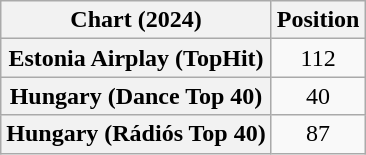<table class="wikitable sortable plainrowheaders" style="text-align:center">
<tr>
<th scope="col">Chart (2024)</th>
<th scope="col">Position</th>
</tr>
<tr>
<th scope="row">Estonia Airplay (TopHit)</th>
<td>112</td>
</tr>
<tr>
<th scope="row">Hungary (Dance Top 40)</th>
<td>40</td>
</tr>
<tr>
<th scope="row">Hungary (Rádiós Top 40)</th>
<td>87</td>
</tr>
</table>
